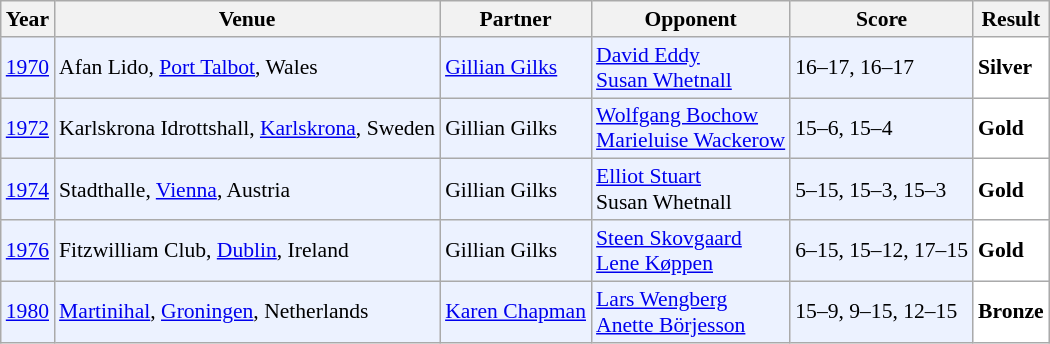<table class="sortable wikitable" style="font-size: 90%;">
<tr>
<th>Year</th>
<th>Venue</th>
<th>Partner</th>
<th>Opponent</th>
<th>Score</th>
<th>Result</th>
</tr>
<tr style="background:#ECF2FF">
<td align="center"><a href='#'>1970</a></td>
<td align="left">Afan Lido, <a href='#'>Port Talbot</a>, Wales</td>
<td align="left"> <a href='#'>Gillian Gilks</a></td>
<td align="left"> <a href='#'>David Eddy</a><br> <a href='#'>Susan Whetnall</a></td>
<td align="left">16–17, 16–17</td>
<td style="text-align:left; background:white"> <strong>Silver</strong></td>
</tr>
<tr style="background:#ECF2FF">
<td align="center"><a href='#'>1972</a></td>
<td align="left">Karlskrona Idrottshall, <a href='#'>Karlskrona</a>, Sweden</td>
<td align="left"> Gillian Gilks</td>
<td align="left"> <a href='#'>Wolfgang Bochow</a><br> <a href='#'>Marieluise Wackerow</a></td>
<td align="left">15–6, 15–4</td>
<td style="text-align:left; background:white"> <strong>Gold</strong></td>
</tr>
<tr style="background:#ECF2FF">
<td align="center"><a href='#'>1974</a></td>
<td align="left">Stadthalle, <a href='#'>Vienna</a>, Austria</td>
<td align="left"> Gillian Gilks</td>
<td align="left"> <a href='#'>Elliot Stuart</a><br> Susan Whetnall</td>
<td align="left">5–15, 15–3, 15–3</td>
<td style="text-align:left; background:white"> <strong>Gold</strong></td>
</tr>
<tr style="background:#ECF2FF">
<td align="center"><a href='#'>1976</a></td>
<td align="left">Fitzwilliam Club, <a href='#'>Dublin</a>, Ireland</td>
<td align="left"> Gillian Gilks</td>
<td align="left"> <a href='#'>Steen Skovgaard</a><br> <a href='#'>Lene Køppen</a></td>
<td align="left">6–15, 15–12, 17–15</td>
<td style="text-align:left; background:white"> <strong>Gold</strong></td>
</tr>
<tr style="background:#ECF2FF">
<td align="center"><a href='#'>1980</a></td>
<td align="left"><a href='#'>Martinihal</a>, <a href='#'>Groningen</a>, Netherlands</td>
<td align="left"> <a href='#'>Karen Chapman</a></td>
<td align="left"> <a href='#'>Lars Wengberg</a><br> <a href='#'>Anette Börjesson</a></td>
<td align="left">15–9, 9–15, 12–15</td>
<td style="text-align:left; background: white"> <strong>Bronze</strong></td>
</tr>
</table>
